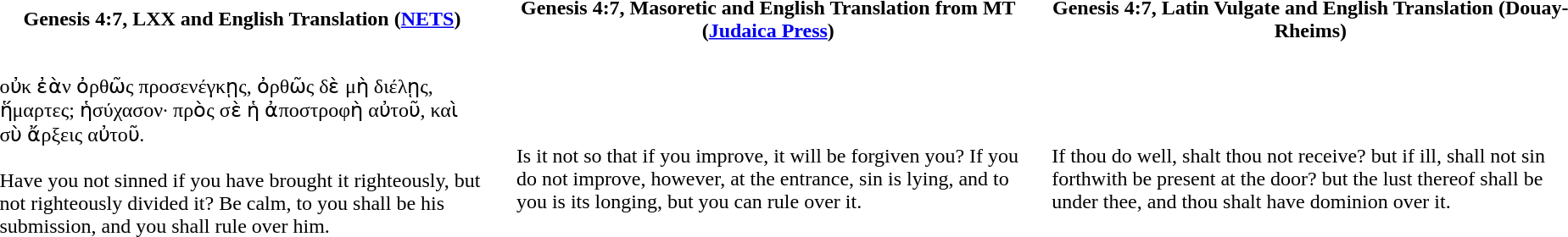<table cellspacing="5" cellpadding="10">
<tr style="text-align:center;">
<td><strong>Genesis 4:7, LXX and English Translation (<a href='#'>NETS</a>)</strong></td>
<td><strong>Genesis 4:7, Masoretic and English Translation from MT (<a href='#'>Judaica Press</a>)</strong></td>
<td><strong>Genesis 4:7, Latin Vulgate and English Translation (Douay-Rheims)</strong></td>
</tr>
<tr>
<td>οὐκ ἐὰν ὀρθῶς προσενέγκῃς, ὀρθῶς δὲ μὴ διέλῃς, ἥμαρτες; ἡσύχασον· πρὸς σὲ ἡ ἀποστροφὴ αὐτοῦ, καὶ σὺ ἄρξεις αὐτοῦ.<br><br>Have you not sinned if you have brought it righteously, but not righteously divided it? Be calm, to you shall be his submission, and you shall rule over him.</td>
<td><br><br>Is it not so that if you improve, it will be forgiven you? If you do not improve, however, at the entrance, sin is lying, and to you is its longing, but you can rule over it.</td>
<td><br><br>If thou do well, shalt thou not receive? but if ill, shall not sin forthwith be present at the door? but the lust thereof shall be under thee, and thou shalt have dominion over it.</td>
</tr>
</table>
